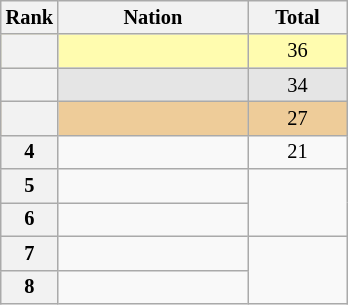<table class="wikitable sortable" style="text-align:center; font-size:85%">
<tr>
<th scope="col" style="width:25px;">Rank</th>
<th ! scope="col" style="width:120px;">Nation</th>
<th ! scope="col" style="width:60px;">Total</th>
</tr>
<tr bgcolor=fffcaf>
<th scope=row></th>
<td align=left></td>
<td>36</td>
</tr>
<tr bgcolor=e5e5e5>
<th scope=row></th>
<td align=left></td>
<td>34</td>
</tr>
<tr bgcolor=eecc99>
<th scope=row></th>
<td align=left></td>
<td>27</td>
</tr>
<tr>
<th scope=row>4</th>
<td align=left></td>
<td>21</td>
</tr>
<tr>
<th scope=row>5</th>
<td align=left></td>
<td rowspan=2></td>
</tr>
<tr>
<th scope=row>6</th>
<td align=left></td>
</tr>
<tr>
<th scope=row>7</th>
<td align=left></td>
<td rowspan=2></td>
</tr>
<tr>
<th scope=row>8</th>
<td align=left></td>
</tr>
</table>
